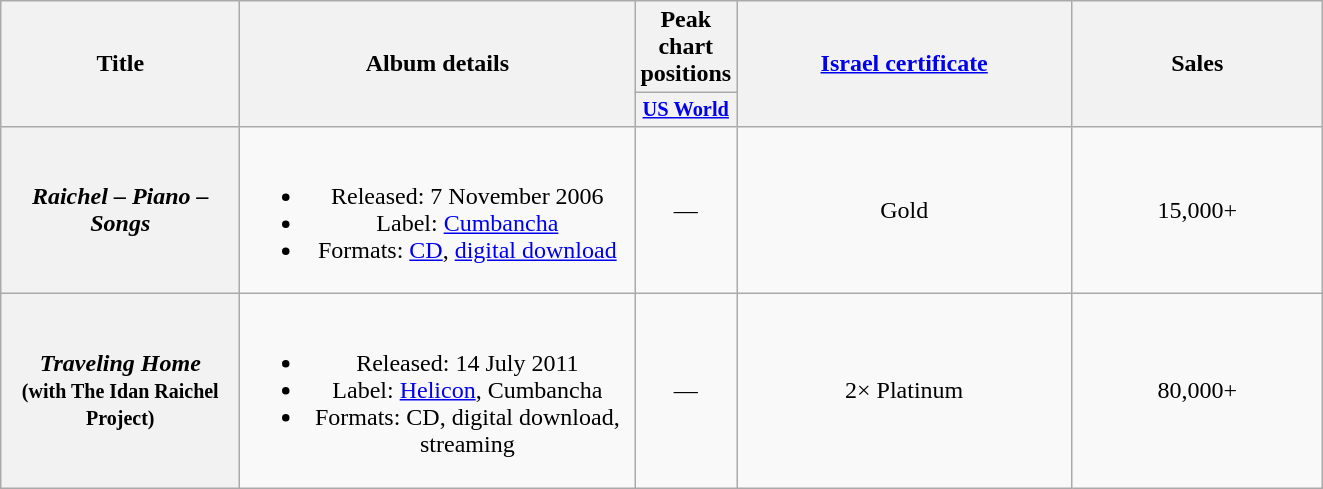<table class="wikitable plainrowheaders" style="text-align:center;">
<tr>
<th rowspan="2" scope="col" style="width:9.5em;">Title</th>
<th rowspan="2" scope="col" style="width:16em;">Album details</th>
<th>Peak chart positions</th>
<th rowspan="2" scope="col" style="width:13.5em;"><a href='#'>Israel certificate</a></th>
<th rowspan="2" scope="col" style="width:10em;">Sales</th>
</tr>
<tr>
<th scope="col" style="width:2.5em;font-size:85%;"><a href='#'>US World</a></th>
</tr>
<tr>
<th scope="row"><em>Raichel – Piano – Songs</em></th>
<td><br><ul><li>Released: 7 November 2006</li><li>Label: <a href='#'>Cumbancha</a></li><li>Formats: <a href='#'>CD</a>, <a href='#'>digital download</a></li></ul></td>
<td>—</td>
<td>Gold</td>
<td>15,000+</td>
</tr>
<tr>
<th scope="row"><em>Traveling Home</em><br><small>(with The Idan Raichel Project)</small></th>
<td><br><ul><li>Released: 14 July 2011</li><li>Label: <a href='#'>Helicon</a>, Cumbancha</li><li>Formats: CD, digital download, streaming</li></ul></td>
<td>—</td>
<td>2× Platinum</td>
<td>80,000+</td>
</tr>
</table>
